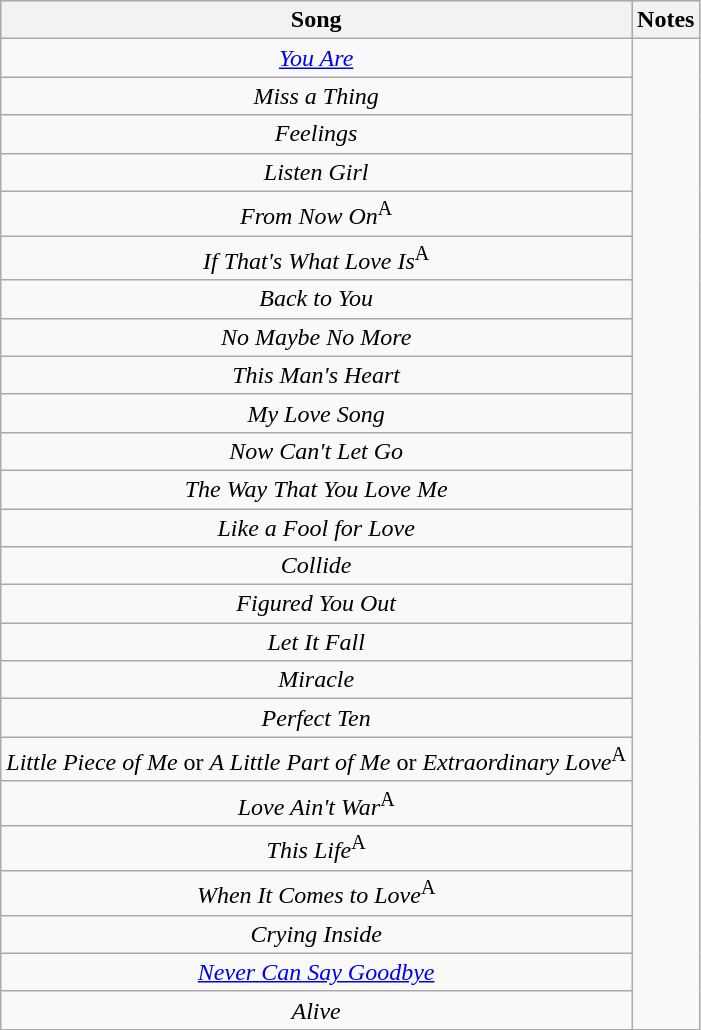<table class="wikitable sortable" style="text-align:center;">
<tr style="background:#ccc;">
<th>Song</th>
<th>Notes</th>
</tr>
<tr>
<td><em><a href='#'>You Are</a></em></td>
</tr>
<tr>
<td><em>Miss a Thing</em></td>
</tr>
<tr>
<td><em>Feelings</em></td>
</tr>
<tr>
<td><em>Listen Girl</em></td>
</tr>
<tr>
<td><em>From Now On</em><sup>A</sup></td>
</tr>
<tr>
<td><em>If That's What Love Is</em><sup>A</sup></td>
</tr>
<tr>
<td><em>Back to You</em></td>
</tr>
<tr>
<td><em>No Maybe No More</em></td>
</tr>
<tr>
<td><em>This Man's Heart</em></td>
</tr>
<tr>
<td><em>My Love Song</em></td>
</tr>
<tr>
<td><em>Now Can't Let Go</em></td>
</tr>
<tr>
<td><em>The Way That You Love Me</em></td>
</tr>
<tr>
<td><em>Like a Fool for Love</em></td>
</tr>
<tr>
<td><em>Collide</em></td>
</tr>
<tr>
<td><em>Figured You Out</em></td>
</tr>
<tr>
<td><em>Let It Fall</em></td>
</tr>
<tr>
<td><em>Miracle</em></td>
</tr>
<tr>
<td><em>Perfect Ten</em></td>
</tr>
<tr>
<td><em>Little Piece of Me</em> or <em>A Little Part of Me</em> or <em>Extraordinary Love</em><sup>A</sup></td>
</tr>
<tr>
<td><em>Love Ain't War</em><sup>A</sup></td>
</tr>
<tr>
<td><em>This Life</em><sup>A</sup></td>
</tr>
<tr>
<td><em>When It Comes to Love</em><sup>A</sup></td>
</tr>
<tr>
<td><em>Crying Inside</em></td>
</tr>
<tr>
<td><em><a href='#'>Never Can Say Goodbye</a></em></td>
</tr>
<tr>
<td><em>Alive</em></td>
</tr>
<tr>
</tr>
</table>
